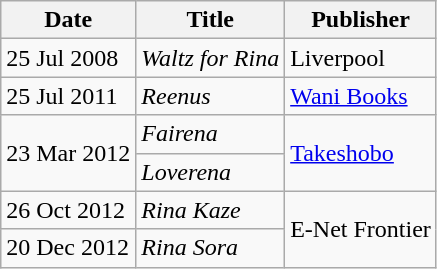<table class="wikitable">
<tr>
<th>Date</th>
<th>Title</th>
<th>Publisher</th>
</tr>
<tr>
<td>25 Jul 2008</td>
<td><em>Waltz for Rina</em></td>
<td>Liverpool</td>
</tr>
<tr>
<td>25 Jul 2011</td>
<td><em>Reenus</em></td>
<td><a href='#'>Wani Books</a></td>
</tr>
<tr>
<td rowspan="2">23 Mar 2012</td>
<td><em>Fairena</em></td>
<td rowspan="2"><a href='#'>Takeshobo</a></td>
</tr>
<tr>
<td><em>Loverena</em></td>
</tr>
<tr>
<td>26 Oct 2012</td>
<td><em>Rina Kaze</em></td>
<td rowspan="2">E-Net Frontier</td>
</tr>
<tr>
<td>20 Dec 2012</td>
<td><em>Rina Sora</em></td>
</tr>
</table>
